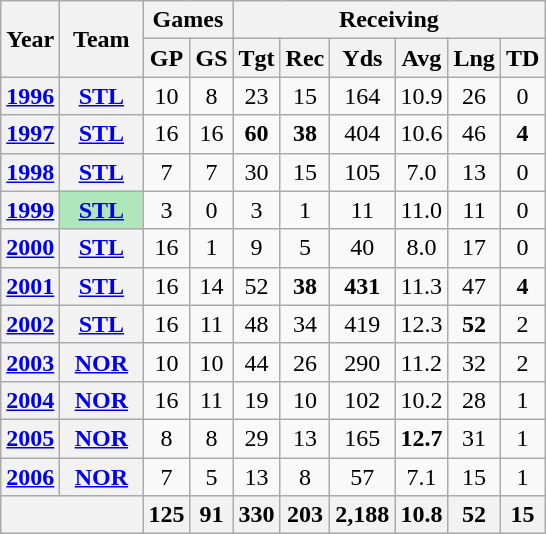<table class="wikitable" style="text-align:center">
<tr>
<th rowspan="2">Year</th>
<th rowspan="2">Team</th>
<th colspan="2">Games</th>
<th colspan="6">Receiving</th>
</tr>
<tr>
<th>GP</th>
<th>GS</th>
<th>Tgt</th>
<th>Rec</th>
<th>Yds</th>
<th>Avg</th>
<th>Lng</th>
<th>TD</th>
</tr>
<tr>
<th><a href='#'>1996</a></th>
<th><a href='#'>STL</a></th>
<td>10</td>
<td>8</td>
<td>23</td>
<td>15</td>
<td>164</td>
<td>10.9</td>
<td>26</td>
<td>0</td>
</tr>
<tr>
<th><a href='#'>1997</a></th>
<th><a href='#'>STL</a></th>
<td>16</td>
<td>16</td>
<td><strong>60</strong></td>
<td><strong>38</strong></td>
<td>404</td>
<td>10.6</td>
<td>46</td>
<td><strong>4</strong></td>
</tr>
<tr>
<th><a href='#'>1998</a></th>
<th><a href='#'>STL</a></th>
<td>7</td>
<td>7</td>
<td>30</td>
<td>15</td>
<td>105</td>
<td>7.0</td>
<td>13</td>
<td>0</td>
</tr>
<tr>
<th><a href='#'>1999</a></th>
<th style="background:#afe6ba; width:3em;"><a href='#'>STL</a></th>
<td>3</td>
<td>0</td>
<td>3</td>
<td>1</td>
<td>11</td>
<td>11.0</td>
<td>11</td>
<td>0</td>
</tr>
<tr>
<th><a href='#'>2000</a></th>
<th><a href='#'>STL</a></th>
<td>16</td>
<td>1</td>
<td>9</td>
<td>5</td>
<td>40</td>
<td>8.0</td>
<td>17</td>
<td>0</td>
</tr>
<tr>
<th><a href='#'>2001</a></th>
<th><a href='#'>STL</a></th>
<td>16</td>
<td>14</td>
<td>52</td>
<td><strong>38</strong></td>
<td><strong>431</strong></td>
<td>11.3</td>
<td>47</td>
<td><strong>4</strong></td>
</tr>
<tr>
<th><a href='#'>2002</a></th>
<th><a href='#'>STL</a></th>
<td>16</td>
<td>11</td>
<td>48</td>
<td>34</td>
<td>419</td>
<td>12.3</td>
<td><strong>52</strong></td>
<td>2</td>
</tr>
<tr>
<th><a href='#'>2003</a></th>
<th><a href='#'>NOR</a></th>
<td>10</td>
<td>10</td>
<td>44</td>
<td>26</td>
<td>290</td>
<td>11.2</td>
<td>32</td>
<td>2</td>
</tr>
<tr>
<th><a href='#'>2004</a></th>
<th><a href='#'>NOR</a></th>
<td>16</td>
<td>11</td>
<td>19</td>
<td>10</td>
<td>102</td>
<td>10.2</td>
<td>28</td>
<td>1</td>
</tr>
<tr>
<th><a href='#'>2005</a></th>
<th><a href='#'>NOR</a></th>
<td>8</td>
<td>8</td>
<td>29</td>
<td>13</td>
<td>165</td>
<td><strong>12.7</strong></td>
<td>31</td>
<td>1</td>
</tr>
<tr>
<th><a href='#'>2006</a></th>
<th><a href='#'>NOR</a></th>
<td>7</td>
<td>5</td>
<td>13</td>
<td>8</td>
<td>57</td>
<td>7.1</td>
<td>15</td>
<td>1</td>
</tr>
<tr>
<th colspan="2"></th>
<th>125</th>
<th>91</th>
<th>330</th>
<th>203</th>
<th>2,188</th>
<th>10.8</th>
<th>52</th>
<th>15</th>
</tr>
</table>
